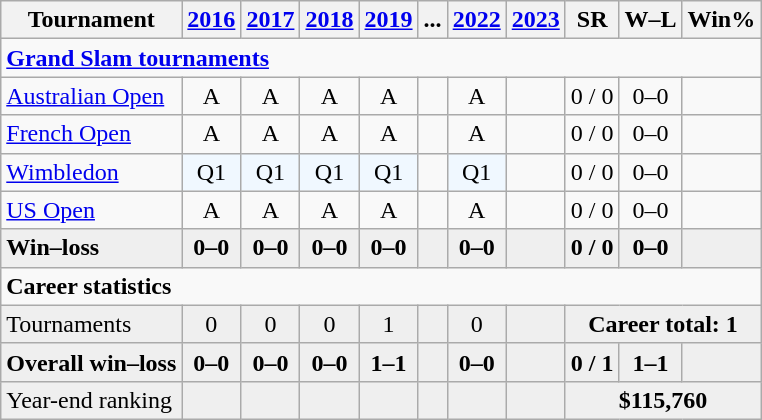<table class="wikitable" style=text-align:center>
<tr>
<th>Tournament</th>
<th><a href='#'>2016</a></th>
<th><a href='#'>2017</a></th>
<th><a href='#'>2018</a></th>
<th><a href='#'>2019</a></th>
<th>...</th>
<th><a href='#'>2022</a></th>
<th><a href='#'>2023</a></th>
<th>SR</th>
<th>W–L</th>
<th>Win%</th>
</tr>
<tr>
<td colspan="11" align="left"><strong><a href='#'>Grand Slam tournaments</a></strong></td>
</tr>
<tr>
<td align=left><a href='#'>Australian Open</a></td>
<td>A</td>
<td>A</td>
<td>A</td>
<td>A</td>
<td></td>
<td>A</td>
<td></td>
<td>0 / 0</td>
<td>0–0</td>
<td></td>
</tr>
<tr>
<td align=left><a href='#'>French Open</a></td>
<td>A</td>
<td>A</td>
<td>A</td>
<td>A</td>
<td></td>
<td>A</td>
<td></td>
<td>0 / 0</td>
<td>0–0</td>
<td></td>
</tr>
<tr>
<td align=left><a href='#'>Wimbledon</a></td>
<td bgcolor=f0f8ff>Q1</td>
<td bgcolor=f0f8ff>Q1</td>
<td bgcolor=f0f8ff>Q1</td>
<td bgcolor=f0f8ff>Q1</td>
<td></td>
<td bgcolor=f0f8ff>Q1</td>
<td></td>
<td>0 / 0</td>
<td>0–0</td>
<td></td>
</tr>
<tr>
<td align=left><a href='#'>US Open</a></td>
<td>A</td>
<td>A</td>
<td>A</td>
<td>A</td>
<td></td>
<td>A</td>
<td></td>
<td>0 / 0</td>
<td>0–0</td>
<td></td>
</tr>
<tr style=background:#efefef;font-weight:bold>
<td align=left>Win–loss</td>
<td>0–0</td>
<td>0–0</td>
<td>0–0</td>
<td>0–0</td>
<td></td>
<td>0–0</td>
<td></td>
<td>0 / 0</td>
<td>0–0</td>
<td></td>
</tr>
<tr>
<td colspan="11" align="left"><strong>Career statistics</strong></td>
</tr>
<tr bgcolor=efefef>
<td align=left>Tournaments</td>
<td>0</td>
<td>0</td>
<td>0</td>
<td>1</td>
<td></td>
<td>0</td>
<td></td>
<td colspan="3"><strong>Career total: 1</strong></td>
</tr>
<tr style=background:#efefef;font-weight:bold>
<td align=left>Overall win–loss</td>
<td>0–0</td>
<td>0–0</td>
<td>0–0</td>
<td>1–1</td>
<td></td>
<td>0–0</td>
<td></td>
<td>0 / 1</td>
<td>1–1</td>
<td></td>
</tr>
<tr bgcolor=efefef>
<td align=left>Year-end ranking</td>
<td></td>
<td></td>
<td></td>
<td></td>
<td></td>
<td></td>
<td></td>
<td colspan="3"><strong>$115,760</strong></td>
</tr>
</table>
